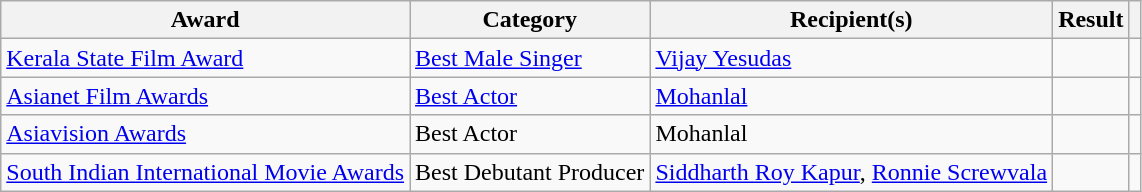<table class="wikitable">
<tr>
<th>Award</th>
<th>Category</th>
<th>Recipient(s)</th>
<th>Result</th>
<th></th>
</tr>
<tr>
<td><a href='#'>Kerala State Film Award</a></td>
<td><a href='#'>Best Male Singer</a></td>
<td><a href='#'>Vijay Yesudas</a> </td>
<td></td>
<td></td>
</tr>
<tr>
<td><a href='#'>Asianet Film Awards</a></td>
<td><a href='#'>Best Actor</a></td>
<td><a href='#'>Mohanlal</a></td>
<td></td>
<td></td>
</tr>
<tr>
<td><a href='#'>Asiavision Awards</a></td>
<td>Best Actor</td>
<td>Mohanlal</td>
<td></td>
<td></td>
</tr>
<tr>
<td><a href='#'>South Indian International Movie Awards</a></td>
<td>Best Debutant Producer</td>
<td><a href='#'>Siddharth Roy Kapur</a>, <a href='#'>Ronnie Screwvala</a></td>
<td></td>
<td></td>
</tr>
</table>
